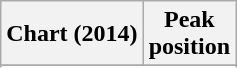<table class="wikitable sortable">
<tr>
<th>Chart (2014)</th>
<th>Peak<br>position</th>
</tr>
<tr>
</tr>
<tr>
</tr>
</table>
